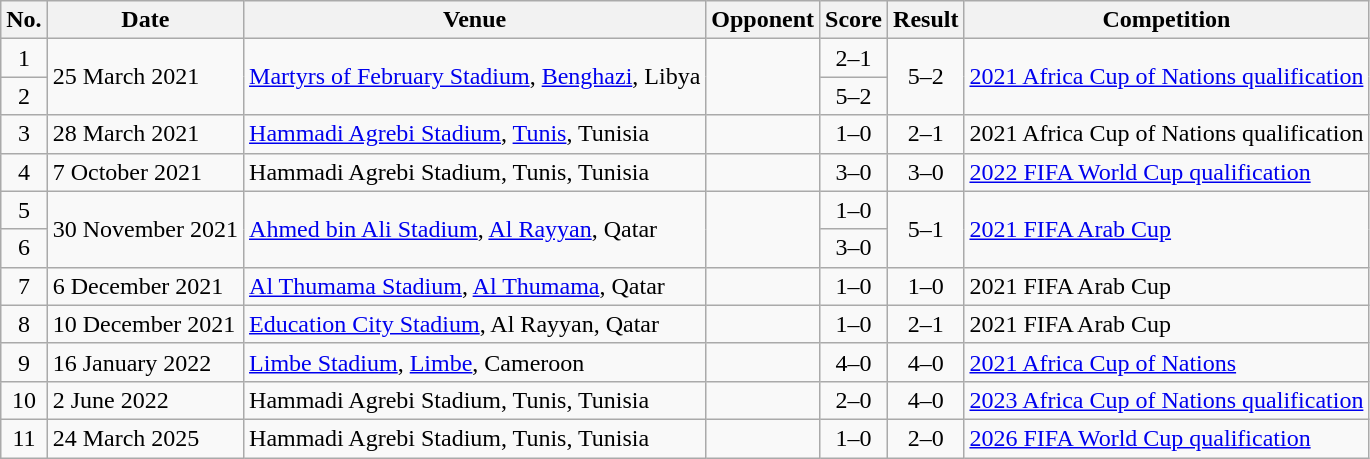<table class="wikitable sortable">
<tr>
<th scope="col">No.</th>
<th scope="col">Date</th>
<th scope="col">Venue</th>
<th scope="col">Opponent</th>
<th scope="col">Score</th>
<th scope="col">Result</th>
<th scope="col">Competition</th>
</tr>
<tr>
<td align="center">1</td>
<td rowspan="2">25 March 2021</td>
<td rowspan=2><a href='#'>Martyrs of February Stadium</a>, <a href='#'>Benghazi</a>, Libya</td>
<td rowspan=2></td>
<td align="center">2–1</td>
<td rowspan="2" align="center">5–2</td>
<td rowspan="2"><a href='#'>2021 Africa Cup of Nations qualification</a></td>
</tr>
<tr>
<td align="center">2</td>
<td align="center">5–2</td>
</tr>
<tr>
<td align="center">3</td>
<td>28 March 2021</td>
<td><a href='#'>Hammadi Agrebi Stadium</a>, <a href='#'>Tunis</a>, Tunisia</td>
<td></td>
<td align="center">1–0</td>
<td align="center">2–1</td>
<td>2021 Africa Cup of Nations qualification</td>
</tr>
<tr>
<td align="center">4</td>
<td>7 October 2021</td>
<td>Hammadi Agrebi Stadium, Tunis, Tunisia</td>
<td></td>
<td align="center">3–0</td>
<td align="center">3–0</td>
<td><a href='#'>2022 FIFA World Cup qualification</a></td>
</tr>
<tr>
<td align="center">5</td>
<td rowspan="2">30 November 2021</td>
<td rowspan=2><a href='#'>Ahmed bin Ali Stadium</a>, <a href='#'>Al Rayyan</a>, Qatar</td>
<td rowspan="2"></td>
<td align="center">1–0</td>
<td rowspan="2" align="center">5–1</td>
<td rowspan="2"><a href='#'>2021 FIFA Arab Cup</a></td>
</tr>
<tr>
<td align="center">6</td>
<td align="center">3–0</td>
</tr>
<tr>
<td align="center">7</td>
<td>6 December 2021</td>
<td><a href='#'>Al Thumama Stadium</a>, <a href='#'>Al Thumama</a>, Qatar</td>
<td></td>
<td align="center">1–0</td>
<td align="center">1–0</td>
<td>2021 FIFA Arab Cup</td>
</tr>
<tr>
<td align="center">8</td>
<td>10 December 2021</td>
<td><a href='#'>Education City Stadium</a>, Al Rayyan, Qatar</td>
<td></td>
<td align="center">1–0</td>
<td align="center">2–1</td>
<td>2021 FIFA Arab Cup</td>
</tr>
<tr>
<td align="center">9</td>
<td>16 January 2022</td>
<td><a href='#'>Limbe Stadium</a>, <a href='#'>Limbe</a>, Cameroon</td>
<td></td>
<td align="center">4–0</td>
<td align="center">4–0</td>
<td><a href='#'>2021 Africa Cup of Nations</a></td>
</tr>
<tr>
<td align="center">10</td>
<td>2 June 2022</td>
<td>Hammadi Agrebi Stadium, Tunis, Tunisia</td>
<td></td>
<td align="center">2–0</td>
<td align="center">4–0</td>
<td><a href='#'>2023 Africa Cup of Nations qualification</a></td>
</tr>
<tr>
<td align="center">11</td>
<td>24 March 2025</td>
<td>Hammadi Agrebi Stadium, Tunis, Tunisia</td>
<td></td>
<td align="center">1–0</td>
<td align="center">2–0</td>
<td><a href='#'>2026 FIFA World Cup qualification</a></td>
</tr>
</table>
